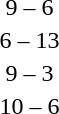<table style="text-align:center">
<tr>
<th width=200></th>
<th width=100></th>
<th width=200></th>
</tr>
<tr>
<td align=right><strong></strong></td>
<td>9 – 6</td>
<td align=left></td>
</tr>
<tr>
<td align=right></td>
<td>6 – 13</td>
<td align=left><strong></strong></td>
</tr>
<tr>
<td align=right><strong></strong></td>
<td>9 – 3</td>
<td align=left></td>
</tr>
<tr>
<td align=right><strong></strong></td>
<td>10 – 6</td>
<td align=left></td>
</tr>
</table>
